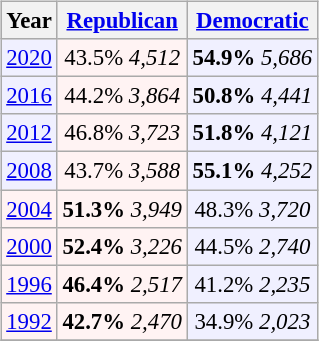<table class="wikitable" style="float:right; font-size:95%;">
<tr bgcolor=lightgrey>
<th>Year</th>
<th><a href='#'>Republican</a></th>
<th><a href='#'>Democratic</a></th>
</tr>
<tr>
<td align="center" bgcolor="#f0f0ff"><a href='#'>2020</a></td>
<td align="center" bgcolor="#fff3f3">43.5% <em>4,512</em></td>
<td align="center" bgcolor="#f0f0ff"><strong>54.9%</strong> <em>5,686</em></td>
</tr>
<tr |->
<td align="center" bgcolor="#f0f0ff"><a href='#'>2016</a></td>
<td align="center" bgcolor="#fff3f3">44.2% <em>3,864</em></td>
<td align="center" bgcolor="#f0f0ff"><strong>50.8%</strong> <em>4,441</em></td>
</tr>
<tr |->
<td align="center" bgcolor="#f0f0ff"><a href='#'>2012</a></td>
<td align="center" bgcolor="#fff3f3">46.8% <em>3,723</em></td>
<td align="center" bgcolor="#f0f0ff"><strong>51.8%</strong> <em>4,121</em></td>
</tr>
<tr>
<td align="center" bgcolor="#f0f0ff"><a href='#'>2008</a></td>
<td align="center" bgcolor="#fff3f3">43.7% <em>3,588</em></td>
<td align="center" bgcolor="#f0f0ff"><strong>55.1%</strong> <em>4,252</em></td>
</tr>
<tr>
<td align="center" bgcolor="#fff3f3"><a href='#'>2004</a></td>
<td align="center" bgcolor="#fff3f3"><strong>51.3%</strong> <em>3,949</em></td>
<td align="center" bgcolor="#f0f0ff">48.3% <em>3,720</em></td>
</tr>
<tr>
<td align="center" bgcolor="#fff3f3"><a href='#'>2000</a></td>
<td align="center" bgcolor="#fff3f3"><strong>52.4%</strong> <em>3,226</em></td>
<td align="center" bgcolor="#f0f0ff">44.5% <em>2,740</em></td>
</tr>
<tr>
<td align="center" bgcolor="#fff3f3"><a href='#'>1996</a></td>
<td align="center" bgcolor="#fff3f3"><strong>46.4%</strong> <em>2,517</em></td>
<td align="center" bgcolor="#f0f0ff">41.2% <em>2,235</em></td>
</tr>
<tr>
<td align="center" bgcolor="#fff3f3"><a href='#'>1992</a></td>
<td align="center" bgcolor="#fff3f3"><strong>42.7%</strong> <em>2,470</em></td>
<td align="center" bgcolor="#f0f0ff">34.9% <em>2,023</em></td>
</tr>
<tr>
</tr>
</table>
